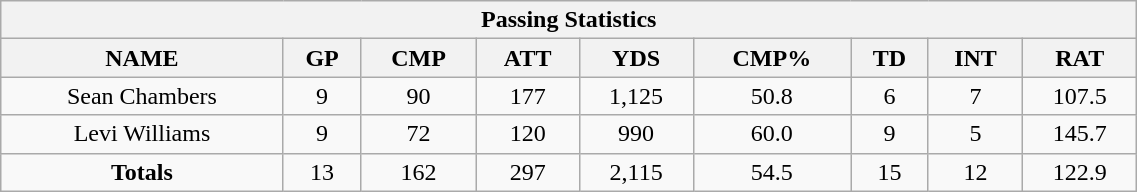<table style="width:60%; text-align:center;" class="wikitable collapsible collapsed">
<tr>
<th colspan="10">Passing Statistics</th>
</tr>
<tr>
<th>NAME</th>
<th>GP</th>
<th>CMP</th>
<th>ATT</th>
<th>YDS</th>
<th>CMP%</th>
<th>TD</th>
<th>INT</th>
<th>RAT</th>
</tr>
<tr>
<td>Sean Chambers</td>
<td>9</td>
<td>90</td>
<td>177</td>
<td>1,125</td>
<td>50.8</td>
<td>6</td>
<td>7</td>
<td>107.5</td>
</tr>
<tr>
<td>Levi Williams</td>
<td>9</td>
<td>72</td>
<td>120</td>
<td>990</td>
<td>60.0</td>
<td>9</td>
<td>5</td>
<td>145.7</td>
</tr>
<tr>
<td><strong>Totals</strong></td>
<td>13</td>
<td>162</td>
<td>297</td>
<td>2,115</td>
<td>54.5</td>
<td>15</td>
<td>12</td>
<td>122.9</td>
</tr>
</table>
